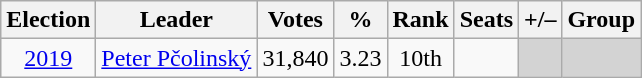<table class=wikitable style=text-align:center>
<tr>
<th>Election</th>
<th>Leader</th>
<th>Votes</th>
<th>%</th>
<th>Rank</th>
<th>Seats</th>
<th>+/–</th>
<th>Group</th>
</tr>
<tr>
<td><a href='#'>2019</a></td>
<td><a href='#'>Peter Pčolinský</a></td>
<td>31,840</td>
<td>3.23</td>
<td>10th</td>
<td></td>
<td bgcolor="lightgrey"></td>
<td bgcolor="lightgrey"></td>
</tr>
</table>
